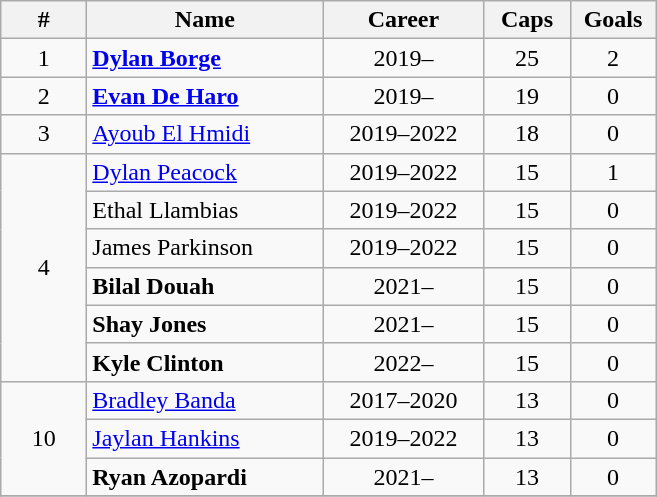<table class="wikitable sortable" style="text-align:center;">
<tr>
<th width=50px>#</th>
<th style="width:150px;">Name</th>
<th style="width:100px;">Career</th>
<th width=50px>Caps</th>
<th width=50px>Goals</th>
</tr>
<tr>
<td rowspan=1>1</td>
<td align="left"><strong><a href='#'>Dylan Borge</a></strong></td>
<td>2019–</td>
<td>25</td>
<td>2</td>
</tr>
<tr>
<td>2</td>
<td align="left"><strong><a href='#'>Evan De Haro</a></strong></td>
<td>2019–</td>
<td>19</td>
<td>0</td>
</tr>
<tr>
<td rowspan=1>3</td>
<td align="left"><a href='#'>Ayoub El Hmidi</a></td>
<td>2019–2022</td>
<td>18</td>
<td>0</td>
</tr>
<tr>
<td rowspan=6>4</td>
<td align="left"><a href='#'>Dylan Peacock</a></td>
<td>2019–2022</td>
<td>15</td>
<td>1</td>
</tr>
<tr>
<td align="left">Ethal Llambias</td>
<td>2019–2022</td>
<td>15</td>
<td>0</td>
</tr>
<tr>
<td align="left">James Parkinson</td>
<td>2019–2022</td>
<td>15</td>
<td>0</td>
</tr>
<tr>
<td align="left"><strong>Bilal Douah</strong></td>
<td>2021–</td>
<td>15</td>
<td>0</td>
</tr>
<tr>
<td align="left"><strong>Shay Jones</strong></td>
<td>2021–</td>
<td>15</td>
<td>0</td>
</tr>
<tr>
<td align="left"><strong>Kyle Clinton</strong></td>
<td>2022–</td>
<td>15</td>
<td>0</td>
</tr>
<tr>
<td rowspan=3>10</td>
<td align="left"><a href='#'>Bradley Banda</a></td>
<td>2017–2020</td>
<td>13</td>
<td>0</td>
</tr>
<tr>
<td align="left"><a href='#'>Jaylan Hankins</a></td>
<td>2019–2022</td>
<td>13</td>
<td>0</td>
</tr>
<tr>
<td align="left"><strong>Ryan Azopardi</strong></td>
<td>2021–</td>
<td>13</td>
<td>0</td>
</tr>
<tr>
</tr>
</table>
